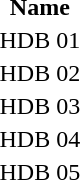<table>
<tr>
<th>Name</th>
</tr>
<tr>
<td>HDB 01</td>
</tr>
<tr>
<td>HDB 02</td>
</tr>
<tr>
<td>HDB 03</td>
</tr>
<tr>
<td>HDB 04</td>
</tr>
<tr>
<td>HDB 05</td>
</tr>
</table>
